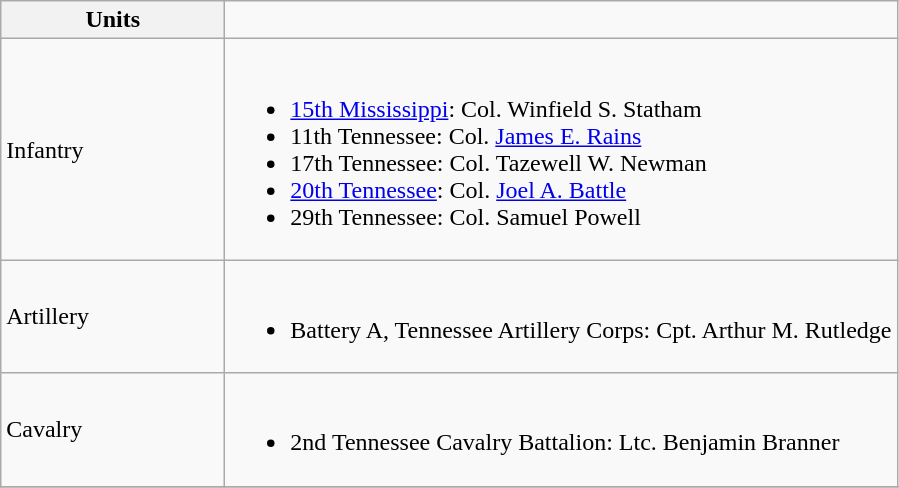<table class="wikitable">
<tr>
<th width=25%>Units</th>
</tr>
<tr>
<td>Infantry</td>
<td><br><ul><li><a href='#'>15th Mississippi</a>: Col. Winfield S. Statham</li><li>11th Tennessee: Col. <a href='#'>James E. Rains</a></li><li>17th Tennessee:  Col. Tazewell W. Newman</li><li><a href='#'>20th Tennessee</a>: Col. <a href='#'>Joel A. Battle</a></li><li>29th Tennessee: Col. Samuel Powell</li></ul></td>
</tr>
<tr>
<td>Artillery</td>
<td><br><ul><li>Battery A, Tennessee Artillery Corps: Cpt. Arthur M. Rutledge</li></ul></td>
</tr>
<tr>
<td>Cavalry</td>
<td><br><ul><li>2nd Tennessee Cavalry Battalion: Ltc. Benjamin Branner</li></ul></td>
</tr>
<tr>
</tr>
</table>
